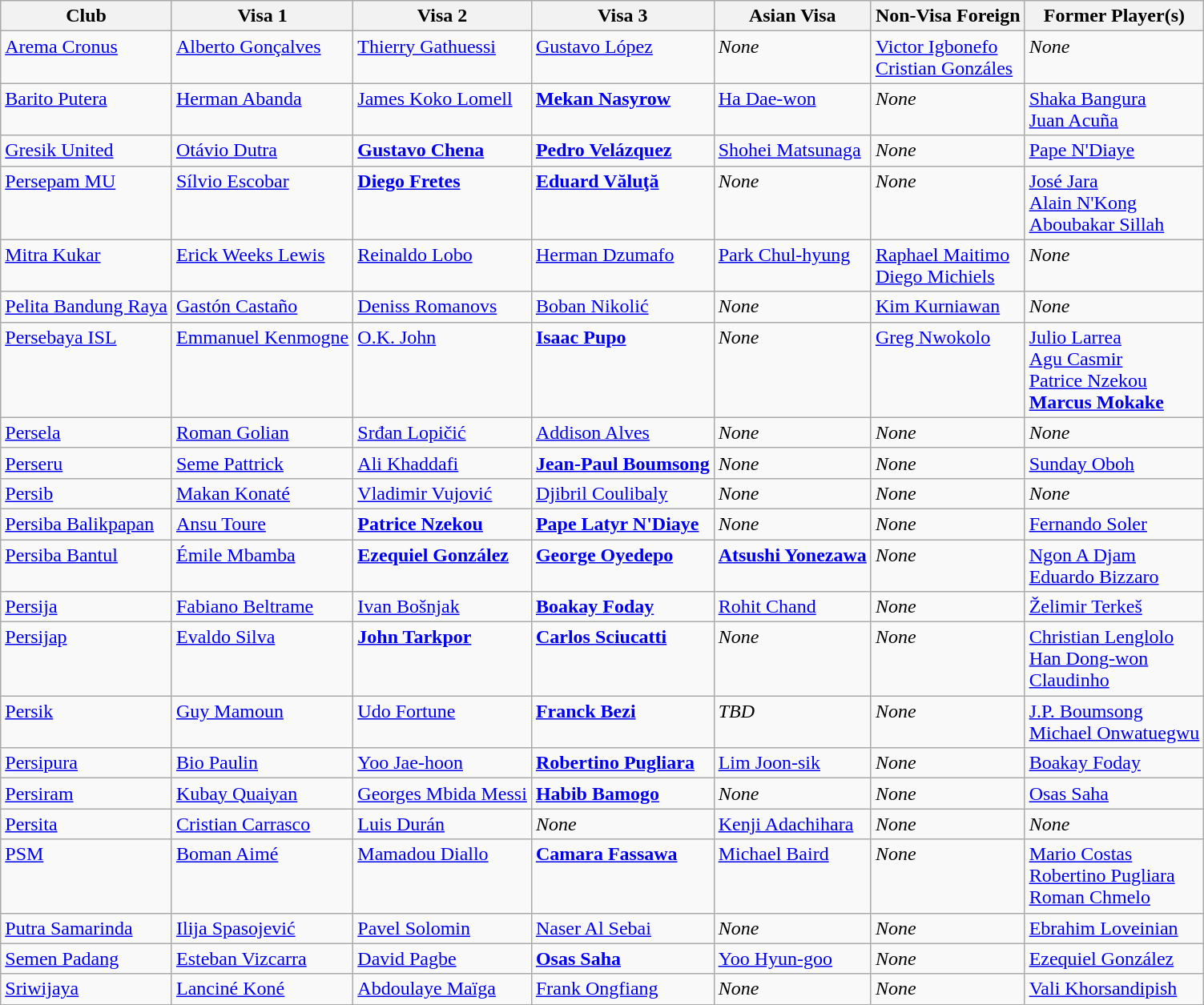<table class="wikitable">
<tr>
<th>Club</th>
<th>Visa 1</th>
<th>Visa 2</th>
<th>Visa 3</th>
<th>Asian Visa</th>
<th>Non-Visa Foreign</th>
<th>Former Player(s)</th>
</tr>
<tr style="vertical-align:top;">
<td><a href='#'>Arema Cronus</a></td>
<td> <a href='#'>Alberto Gonçalves</a></td>
<td> <a href='#'>Thierry Gathuessi</a></td>
<td> <a href='#'>Gustavo López</a></td>
<td><em>None</em></td>
<td> <a href='#'>Victor Igbonefo</a> <br> <a href='#'>Cristian Gonzáles</a></td>
<td><em>None</em></td>
</tr>
<tr style="vertical-align:top;">
<td><a href='#'>Barito Putera</a></td>
<td> <a href='#'>Herman Abanda</a></td>
<td> <a href='#'>James Koko Lomell</a></td>
<td> <strong><a href='#'>Mekan Nasyrow</a></strong></td>
<td> <a href='#'>Ha Dae-won</a></td>
<td><em>None</em></td>
<td> <a href='#'>Shaka Bangura</a> <br>  <a href='#'>Juan Acuña</a></td>
</tr>
<tr style="vertical-align:top;">
<td><a href='#'>Gresik United</a></td>
<td> <a href='#'>Otávio Dutra</a></td>
<td> <strong><a href='#'>Gustavo Chena</a></strong></td>
<td> <strong><a href='#'>Pedro Velázquez</a></strong></td>
<td> <a href='#'>Shohei Matsunaga</a></td>
<td><em>None</em></td>
<td> <a href='#'>Pape N'Diaye</a></td>
</tr>
<tr style="vertical-align:top;">
<td><a href='#'>Persepam MU</a></td>
<td> <a href='#'>Sílvio Escobar</a></td>
<td> <strong><a href='#'>Diego Fretes</a></strong></td>
<td> <strong><a href='#'>Eduard Văluţă</a></strong></td>
<td><em>None</em></td>
<td><em>None</em></td>
<td> <a href='#'>José Jara</a> <br>  <a href='#'>Alain N'Kong</a> <br>  <a href='#'>Aboubakar Sillah</a></td>
</tr>
<tr style="vertical-align:top;">
<td><a href='#'>Mitra Kukar</a></td>
<td> <a href='#'>Erick Weeks Lewis</a></td>
<td> <a href='#'>Reinaldo Lobo</a></td>
<td> <a href='#'>Herman Dzumafo</a></td>
<td> <a href='#'>Park Chul-hyung</a></td>
<td> <a href='#'>Raphael Maitimo</a><br> <a href='#'>Diego Michiels</a></td>
<td><em>None</em></td>
</tr>
<tr style="vertical-align:top;">
<td><a href='#'>Pelita Bandung Raya</a></td>
<td> <a href='#'>Gastón Castaño</a></td>
<td> <a href='#'>Deniss Romanovs</a></td>
<td> <a href='#'>Boban Nikolić</a></td>
<td><em>None</em></td>
<td> <a href='#'>Kim Kurniawan</a></td>
<td><em>None</em></td>
</tr>
<tr style="vertical-align:top;">
<td><a href='#'>Persebaya ISL</a></td>
<td> <a href='#'>Emmanuel Kenmogne</a></td>
<td> <a href='#'>O.K. John</a></td>
<td> <strong><a href='#'>Isaac Pupo</a></strong></td>
<td><em>None</em></td>
<td> <a href='#'>Greg Nwokolo</a></td>
<td> <a href='#'>Julio Larrea</a> <br>  <a href='#'>Agu Casmir</a> <br>  <a href='#'>Patrice Nzekou</a> <br>  <strong><a href='#'>Marcus Mokake</a></strong></td>
</tr>
<tr style="vertical-align:top;">
<td><a href='#'>Persela</a></td>
<td> <a href='#'>Roman Golian</a></td>
<td> <a href='#'>Srđan Lopičić</a></td>
<td> <a href='#'>Addison Alves</a></td>
<td><em>None</em></td>
<td><em>None</em></td>
<td><em>None</em></td>
</tr>
<tr style="vertical-align:top;">
<td><a href='#'>Perseru</a></td>
<td> <a href='#'>Seme Pattrick</a></td>
<td> <a href='#'>Ali Khaddafi</a></td>
<td> <strong><a href='#'>Jean-Paul Boumsong</a></strong></td>
<td><em>None</em></td>
<td><em>None</em></td>
<td> <a href='#'>Sunday Oboh</a></td>
</tr>
<tr style="vertical-align:top;">
<td><a href='#'>Persib</a></td>
<td> <a href='#'>Makan Konaté</a></td>
<td> <a href='#'>Vladimir Vujović</a></td>
<td> <a href='#'>Djibril Coulibaly</a></td>
<td><em>None</em></td>
<td><em>None</em></td>
<td><em>None</em></td>
</tr>
<tr style="vertical-align:top;">
<td><a href='#'>Persiba Balikpapan</a></td>
<td> <a href='#'>Ansu Toure</a></td>
<td> <strong><a href='#'>Patrice Nzekou</a></strong></td>
<td> <strong><a href='#'>Pape Latyr N'Diaye</a></strong></td>
<td><em>None</em></td>
<td><em>None</em></td>
<td> <a href='#'>Fernando Soler</a></td>
</tr>
<tr style="vertical-align:top;">
<td><a href='#'>Persiba Bantul</a></td>
<td> <a href='#'>Émile Mbamba</a></td>
<td> <strong><a href='#'>Ezequiel González</a></strong></td>
<td> <strong><a href='#'>George Oyedepo</a></strong></td>
<td> <strong><a href='#'>Atsushi Yonezawa</a></strong></td>
<td><em>None</em></td>
<td> <a href='#'>Ngon A Djam</a> <br>  <a href='#'>Eduardo Bizzaro</a></td>
</tr>
<tr style="vertical-align:top;">
<td><a href='#'>Persija</a></td>
<td> <a href='#'>Fabiano Beltrame</a></td>
<td> <a href='#'>Ivan Bošnjak</a></td>
<td> <strong><a href='#'>Boakay Foday</a></strong></td>
<td> <a href='#'>Rohit Chand</a></td>
<td><em>None</em></td>
<td> <a href='#'>Želimir Terkeš</a></td>
</tr>
<tr style="vertical-align:top;">
<td><a href='#'>Persijap</a></td>
<td> <a href='#'>Evaldo Silva</a></td>
<td> <strong><a href='#'>John Tarkpor</a></strong></td>
<td> <strong><a href='#'>Carlos Sciucatti</a></strong></td>
<td><em>None</em></td>
<td><em>None</em></td>
<td> <a href='#'>Christian Lenglolo</a> <br>  <a href='#'>Han Dong-won</a> <br>  <a href='#'>Claudinho</a></td>
</tr>
<tr style="vertical-align:top;">
<td><a href='#'>Persik</a></td>
<td> <a href='#'>Guy Mamoun</a></td>
<td> <a href='#'>Udo Fortune</a></td>
<td> <strong><a href='#'>Franck Bezi</a></strong></td>
<td><em>TBD</em></td>
<td><em>None</em></td>
<td> <a href='#'>J.P. Boumsong</a> <br>  <a href='#'>Michael Onwatuegwu</a></td>
</tr>
<tr style="vertical-align:top;">
<td><a href='#'>Persipura</a></td>
<td> <a href='#'>Bio Paulin</a></td>
<td> <a href='#'>Yoo Jae-hoon</a></td>
<td> <strong><a href='#'>Robertino Pugliara</a></strong></td>
<td> <a href='#'>Lim Joon-sik</a></td>
<td><em>None</em></td>
<td> <a href='#'>Boakay Foday</a></td>
</tr>
<tr style="vertical-align:top;">
<td><a href='#'>Persiram</a></td>
<td> <a href='#'>Kubay Quaiyan</a></td>
<td> <a href='#'>Georges Mbida Messi</a></td>
<td> <strong><a href='#'>Habib Bamogo</a></strong></td>
<td><em>None</em></td>
<td><em>None</em></td>
<td> <a href='#'>Osas Saha</a></td>
</tr>
<tr style="vertical-align:top;">
<td><a href='#'>Persita</a></td>
<td> <a href='#'>Cristian Carrasco</a></td>
<td> <a href='#'>Luis Durán</a></td>
<td><em>None</em></td>
<td> <a href='#'>Kenji Adachihara</a></td>
<td><em>None</em></td>
<td><em>None</em></td>
</tr>
<tr style="vertical-align:top;">
<td><a href='#'>PSM</a></td>
<td> <a href='#'>Boman Aimé</a></td>
<td> <a href='#'>Mamadou Diallo</a></td>
<td> <strong><a href='#'>Camara Fassawa</a></strong></td>
<td> <a href='#'>Michael Baird</a></td>
<td><em>None</em></td>
<td> <a href='#'>Mario Costas</a> <br>  <a href='#'>Robertino Pugliara</a> <br>  <a href='#'>Roman Chmelo</a></td>
</tr>
<tr style="vertical-align:top;">
<td><a href='#'>Putra Samarinda</a></td>
<td> <a href='#'>Ilija Spasojević</a></td>
<td> <a href='#'>Pavel Solomin</a></td>
<td> <a href='#'>Naser Al Sebai</a></td>
<td><em>None</em></td>
<td><em>None</em></td>
<td> <a href='#'>Ebrahim Loveinian</a></td>
</tr>
<tr style="vertical-align:top;">
<td><a href='#'>Semen Padang</a></td>
<td> <a href='#'>Esteban Vizcarra</a></td>
<td> <a href='#'>David Pagbe</a></td>
<td> <strong><a href='#'>Osas Saha</a></strong></td>
<td> <a href='#'>Yoo Hyun-goo</a></td>
<td><em>None</em></td>
<td> <a href='#'>Ezequiel González</a></td>
</tr>
<tr style="vertical-align:top;">
<td><a href='#'>Sriwijaya</a></td>
<td> <a href='#'>Lanciné Koné</a></td>
<td> <a href='#'>Abdoulaye Maïga</a></td>
<td> <a href='#'>Frank Ongfiang</a></td>
<td><em>None</em></td>
<td><em>None</em></td>
<td> <a href='#'>Vali Khorsandipish</a></td>
</tr>
</table>
